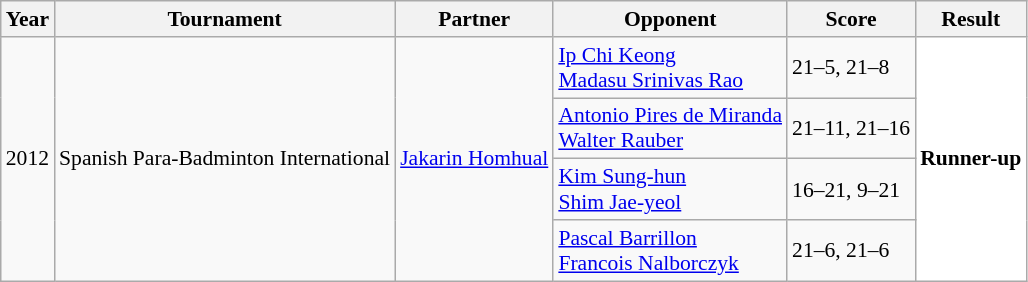<table class="sortable wikitable" style="font-size: 90%;">
<tr>
<th>Year</th>
<th>Tournament</th>
<th>Partner</th>
<th>Opponent</th>
<th>Score</th>
<th>Result</th>
</tr>
<tr>
<td rowspan="4" align="center">2012</td>
<td rowspan="4" align="left">Spanish Para-Badminton International</td>
<td rowspan="4"> <a href='#'>Jakarin Homhual</a></td>
<td align="left"> <a href='#'>Ip Chi Keong</a><br> <a href='#'>Madasu Srinivas Rao</a></td>
<td align="left">21–5, 21–8</td>
<td rowspan="4" style="text-align:left; background:white"> <strong>Runner-up</strong></td>
</tr>
<tr>
<td align="left"> <a href='#'>Antonio Pires de Miranda</a><br> <a href='#'>Walter Rauber</a></td>
<td align="left">21–11, 21–16</td>
</tr>
<tr>
<td align="left"> <a href='#'>Kim Sung-hun</a><br> <a href='#'>Shim Jae-yeol</a></td>
<td align="left">16–21, 9–21</td>
</tr>
<tr>
<td align="left"> <a href='#'>Pascal Barrillon</a><br> <a href='#'>Francois Nalborczyk</a></td>
<td align="left">21–6, 21–6</td>
</tr>
</table>
